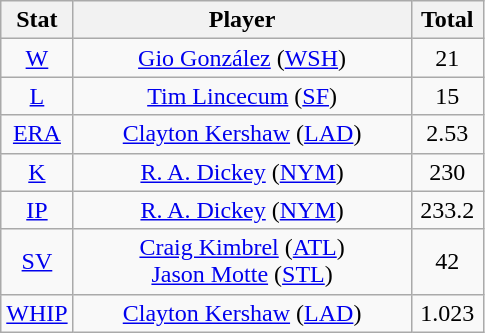<table class="wikitable" style="text-align:center;">
<tr>
<th style="width:15%">Stat</th>
<th>Player</th>
<th style="width:15%">Total</th>
</tr>
<tr>
<td><a href='#'>W</a></td>
<td><a href='#'>Gio González</a> (<a href='#'>WSH</a>)</td>
<td>21</td>
</tr>
<tr>
<td><a href='#'>L</a></td>
<td><a href='#'>Tim Lincecum</a> (<a href='#'>SF</a>)</td>
<td>15</td>
</tr>
<tr>
<td><a href='#'>ERA</a></td>
<td><a href='#'>Clayton Kershaw</a> (<a href='#'>LAD</a>)</td>
<td>2.53</td>
</tr>
<tr>
<td><a href='#'>K</a></td>
<td><a href='#'>R. A. Dickey</a> (<a href='#'>NYM</a>)</td>
<td>230</td>
</tr>
<tr>
<td><a href='#'>IP</a></td>
<td><a href='#'>R. A. Dickey</a> (<a href='#'>NYM</a>)</td>
<td>233.2</td>
</tr>
<tr>
<td><a href='#'>SV</a></td>
<td><a href='#'>Craig Kimbrel</a> (<a href='#'>ATL</a>)<br><a href='#'>Jason Motte</a> (<a href='#'>STL</a>)</td>
<td>42</td>
</tr>
<tr>
<td><a href='#'>WHIP</a></td>
<td><a href='#'>Clayton Kershaw</a> (<a href='#'>LAD</a>)</td>
<td>1.023</td>
</tr>
</table>
